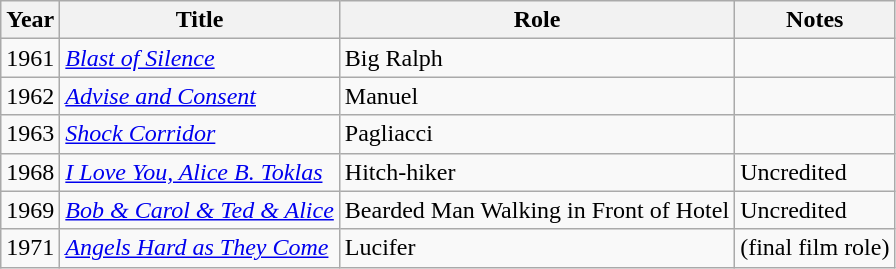<table class="wikitable">
<tr>
<th>Year</th>
<th>Title</th>
<th>Role</th>
<th>Notes</th>
</tr>
<tr>
<td>1961</td>
<td><em><a href='#'>Blast of Silence</a></em></td>
<td>Big Ralph</td>
<td></td>
</tr>
<tr>
<td>1962</td>
<td><em><a href='#'>Advise and Consent</a></em></td>
<td>Manuel</td>
<td></td>
</tr>
<tr>
<td>1963</td>
<td><em><a href='#'>Shock Corridor</a></em></td>
<td>Pagliacci</td>
<td></td>
</tr>
<tr>
<td>1968</td>
<td><em><a href='#'>I Love You, Alice B. Toklas</a></em></td>
<td>Hitch-hiker</td>
<td>Uncredited</td>
</tr>
<tr>
<td>1969</td>
<td><em><a href='#'>Bob & Carol & Ted & Alice</a></em></td>
<td>Bearded Man Walking in Front of Hotel</td>
<td>Uncredited</td>
</tr>
<tr>
<td>1971</td>
<td><em><a href='#'>Angels Hard as They Come</a></em></td>
<td>Lucifer</td>
<td>(final film role)</td>
</tr>
</table>
